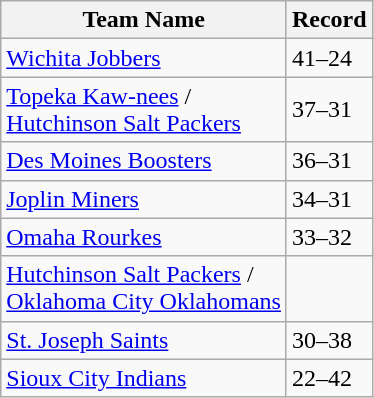<table class="wikitable">
<tr>
<th>Team Name</th>
<th>Record</th>
</tr>
<tr>
<td><a href='#'>Wichita Jobbers</a></td>
<td>41–24</td>
</tr>
<tr>
<td><a href='#'>Topeka Kaw-nees</a> /<br><a href='#'>Hutchinson Salt Packers</a></td>
<td>37–31</td>
</tr>
<tr>
<td><a href='#'>Des Moines Boosters</a></td>
<td>36–31</td>
</tr>
<tr>
<td><a href='#'>Joplin Miners</a></td>
<td>34–31</td>
</tr>
<tr>
<td><a href='#'>Omaha Rourkes</a></td>
<td>33–32</td>
</tr>
<tr>
<td><a href='#'>Hutchinson Salt Packers</a> / <br><a href='#'>Oklahoma City Oklahomans</a></td>
<td></td>
</tr>
<tr>
<td><a href='#'>St. Joseph Saints</a></td>
<td>30–38</td>
</tr>
<tr>
<td><a href='#'>Sioux City Indians</a></td>
<td>22–42</td>
</tr>
</table>
